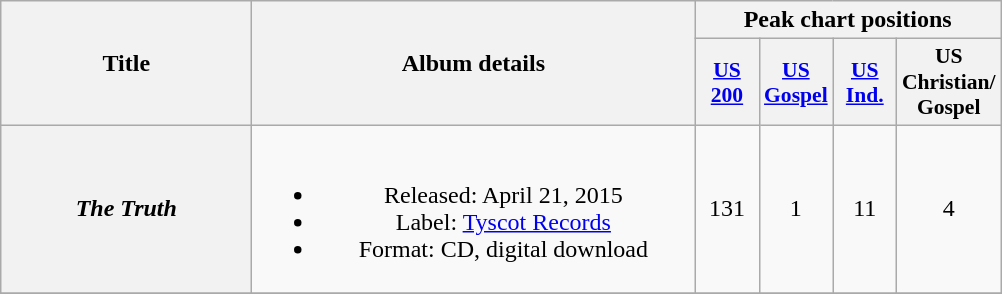<table class="wikitable plainrowheaders" style="text-align:center;">
<tr>
<th scope="col" rowspan="2" style="width:10em;">Title</th>
<th scope="col" rowspan="2" style="width:18em;">Album details</th>
<th scope="col" colspan="4">Peak chart positions</th>
</tr>
<tr>
<th scope="col" style="width:2.5em; font-size:90%;"><a href='#'>US 200</a><br></th>
<th scope="col" style="width:2.5em; font-size:90%;"><a href='#'>US Gospel</a><br></th>
<th scope="col" style="width:2.5em; font-size:90%;"><a href='#'>US Ind.</a><br></th>
<th scope="col" style="width:2.5em; font-size:90%;">US Christian/<br> Gospel<br></th>
</tr>
<tr>
<th scope="row"><em>The Truth</em></th>
<td><br><ul><li>Released: April 21, 2015</li><li>Label: <a href='#'>Tyscot Records</a></li><li>Format: CD, digital download</li></ul></td>
<td>131</td>
<td>1</td>
<td>11</td>
<td>4</td>
</tr>
<tr>
</tr>
</table>
